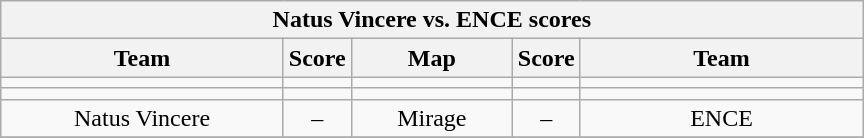<table class="wikitable" style="text-align: center;">
<tr>
<th colspan=5>Natus Vincere vs. ENCE scores</th>
</tr>
<tr>
<th width="181px">Team</th>
<th width="20px">Score</th>
<th width="100px">Map</th>
<th width="20px">Score</th>
<th width="181px">Team</th>
</tr>
<tr>
<td></td>
<td></td>
<td></td>
<td></td>
<td></td>
</tr>
<tr>
<td></td>
<td></td>
<td></td>
<td></td>
<td></td>
</tr>
<tr>
<td>Natus Vincere</td>
<td>–</td>
<td>Mirage</td>
<td>–</td>
<td>ENCE</td>
</tr>
<tr>
</tr>
</table>
